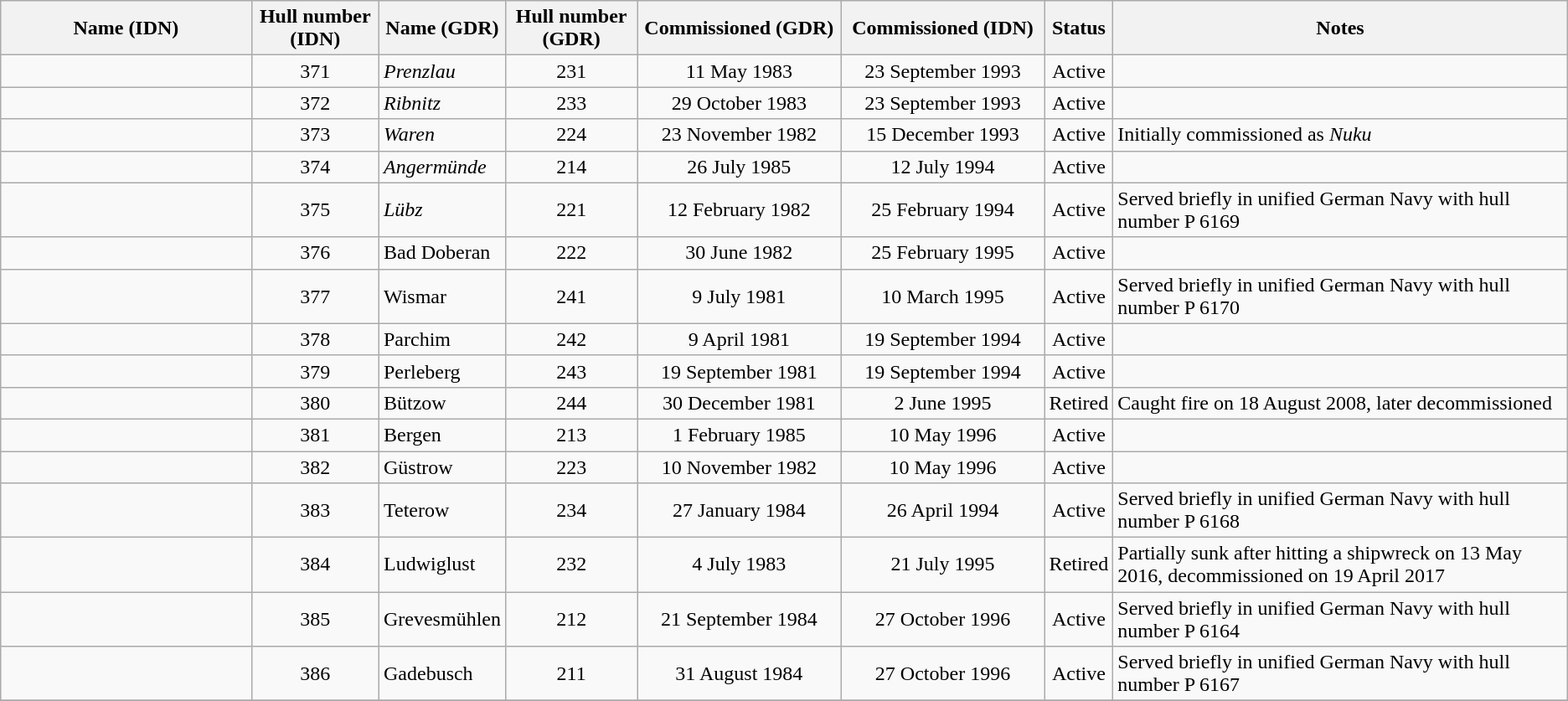<table class="sortable wikitable">
<tr>
<th style="width:16%">Name (IDN)</th>
<th>Hull number (IDN)</th>
<th>Name (GDR)</th>
<th>Hull number (GDR)</th>
<th style="width:13%">Commissioned (GDR)</th>
<th style="width:13%">Commissioned (IDN)</th>
<th>Status</th>
<th>Notes</th>
</tr>
<tr>
<td align=left></td>
<td align=center>371</td>
<td align=left><em>Prenzlau</em></td>
<td align=center>231</td>
<td align=center>11 May 1983</td>
<td align=center>23 September 1993</td>
<td align=center>Active</td>
<td align=left></td>
</tr>
<tr>
<td align=left></td>
<td align=center>372</td>
<td align=left><em>Ribnitz</em></td>
<td align=center>233</td>
<td align=center>29 October 1983</td>
<td align=center>23 September 1993</td>
<td align=center>Active</td>
<td align=left></td>
</tr>
<tr>
<td align=left></td>
<td align=center>373</td>
<td align=left><em>Waren</em></td>
<td align=center>224</td>
<td align=center>23 November 1982</td>
<td align=center>15 December 1993</td>
<td align=center>Active</td>
<td align=left>Initially commissioned as <em>Nuku</em></td>
</tr>
<tr>
<td align=left></td>
<td align=center>374</td>
<td align=left><em>Angermünde</em></td>
<td align=center>214</td>
<td align=center>26 July 1985</td>
<td align=center>12 July 1994</td>
<td align=center>Active</td>
<td align=left></td>
</tr>
<tr>
<td align=left></td>
<td align=center>375</td>
<td align=left><em>Lübz</em></td>
<td align=center>221</td>
<td align=center>12 February 1982</td>
<td align=center>25 February 1994</td>
<td align=center>Active</td>
<td align=left>Served briefly in unified German Navy with hull number P 6169<em></td>
</tr>
<tr>
<td align=left></td>
<td align=center>376</td>
<td align=left></em>Bad Doberan<em></td>
<td align=center>222</td>
<td align=center>30 June 1982</td>
<td align=center>25 February 1995</td>
<td align=center>Active</td>
<td align=left></td>
</tr>
<tr>
<td align=left></td>
<td align=center>377</td>
<td align=left></em>Wismar<em></td>
<td align=center>241</td>
<td align=center>9 July 1981</td>
<td align=center>10 March 1995</td>
<td align=center>Active</td>
<td align=left>Served briefly in unified German Navy with hull number P 6170</td>
</tr>
<tr>
<td align=left></td>
<td align=center>378</td>
<td align=left></em>Parchim<em></td>
<td align=center>242</td>
<td align=center>9 April 1981</td>
<td align=center>19 September 1994</td>
<td align=center>Active</td>
<td align=left></td>
</tr>
<tr>
<td align=left></td>
<td align=center>379</td>
<td align=left></em>Perleberg<em></td>
<td align=center>243</td>
<td align=center>19 September 1981</td>
<td align=center>19 September 1994</td>
<td align=center>Active</td>
<td align=left></td>
</tr>
<tr>
<td align=left></td>
<td align=center>380</td>
<td align=left></em>Bützow<em></td>
<td align=center>244</td>
<td align=center>30 December 1981</td>
<td align=center>2 June 1995</td>
<td align=center>Retired</td>
<td align=left>Caught fire on 18 August 2008, later decommissioned</td>
</tr>
<tr>
<td align=left></td>
<td align=center>381</td>
<td align=left></em>Bergen<em></td>
<td align=center>213</td>
<td align=center>1 February 1985</td>
<td align=center>10 May 1996</td>
<td align=center>Active</td>
<td align=left></td>
</tr>
<tr>
<td align=left></td>
<td align=center>382</td>
<td align=left></em>Güstrow<em></td>
<td align=center>223</td>
<td align=center>10 November 1982</td>
<td align=center>10 May 1996</td>
<td align=center>Active</td>
<td align=left></td>
</tr>
<tr>
<td align=left></td>
<td align=center>383</td>
<td align=left></em>Teterow<em></td>
<td align=center>234</td>
<td align=center>27 January 1984</td>
<td align=center>26 April 1994</td>
<td align=center>Active</td>
<td align=left>Served briefly in unified German Navy with hull number P 6168</td>
</tr>
<tr>
<td align=left></td>
<td align=center>384</td>
<td align=left></em>Ludwiglust<em></td>
<td align=center>232</td>
<td align=center>4 July 1983</td>
<td align=center>21 July 1995</td>
<td align=center>Retired</td>
<td align=left>Partially sunk after hitting a shipwreck on 13 May 2016, decommissioned on 19 April 2017</td>
</tr>
<tr>
<td align=left></td>
<td align=center>385</td>
<td align=left></em>Grevesmühlen<em></td>
<td align=center>212</td>
<td align=center>21 September 1984</td>
<td align=center>27 October 1996</td>
<td align=center>Active</td>
<td align=left>Served briefly in unified German Navy with hull number P 6164</td>
</tr>
<tr>
<td align=left></td>
<td align=center>386</td>
<td align=left></em>Gadebusch<em></td>
<td align=center>211</td>
<td align=center>31 August 1984</td>
<td align=center>27 October 1996</td>
<td align=center>Active</td>
<td align=left>Served briefly in unified German Navy with hull number P 6167</td>
</tr>
<tr>
</tr>
</table>
